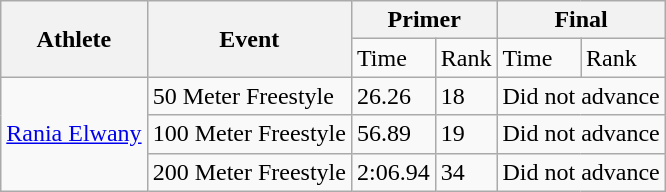<table class="wikitable">
<tr>
<th rowspan="2">Athlete</th>
<th rowspan="2">Event</th>
<th colspan="2">Primer</th>
<th colspan="2">Final</th>
</tr>
<tr>
<td>Time</td>
<td>Rank</td>
<td>Time</td>
<td>Rank</td>
</tr>
<tr>
<td rowspan="3"><a href='#'>Rania Elwany</a></td>
<td>50 Meter Freestyle</td>
<td>26.26</td>
<td>18</td>
<td colspan="2">Did not advance</td>
</tr>
<tr>
<td>100 Meter Freestyle</td>
<td>56.89</td>
<td>19</td>
<td colspan="2">Did not advance</td>
</tr>
<tr>
<td>200 Meter Freestyle</td>
<td>2:06.94</td>
<td>34</td>
<td colspan="2">Did not advance</td>
</tr>
</table>
